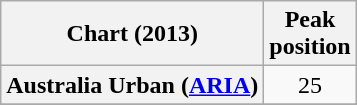<table class="wikitable plainrowheaders sortable">
<tr>
<th>Chart (2013)</th>
<th>Peak<br>position</th>
</tr>
<tr>
<th scope="row">Australia Urban (<a href='#'>ARIA</a>)</th>
<td style="text-align:center;">25</td>
</tr>
<tr>
</tr>
<tr>
</tr>
</table>
